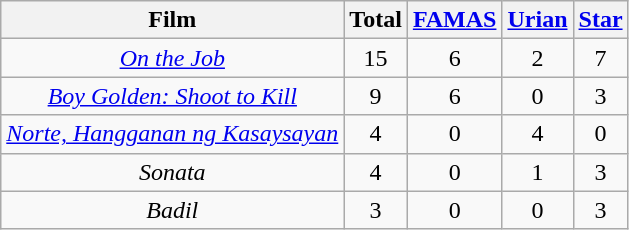<table class="wikitable" style="text-align:center">
<tr>
<th>Film</th>
<th>Total</th>
<th><a href='#'>FAMAS</a></th>
<th><a href='#'>Urian</a></th>
<th><a href='#'>Star</a></th>
</tr>
<tr>
<td><em><a href='#'>On the Job</a></em></td>
<td>15</td>
<td>6</td>
<td>2</td>
<td>7</td>
</tr>
<tr>
<td><em><a href='#'>Boy Golden: Shoot to Kill</a></em></td>
<td>9</td>
<td>6</td>
<td>0</td>
<td>3</td>
</tr>
<tr>
<td><em><a href='#'>Norte, Hangganan ng Kasaysayan</a></em></td>
<td>4</td>
<td>0</td>
<td>4</td>
<td>0</td>
</tr>
<tr>
<td><em>Sonata</em></td>
<td>4</td>
<td>0</td>
<td>1</td>
<td>3</td>
</tr>
<tr>
<td><em>Badil</em></td>
<td>3</td>
<td>0</td>
<td>0</td>
<td>3</td>
</tr>
</table>
